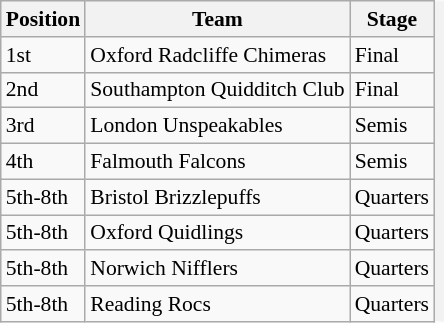<table class="wikitable" style="font-size:90%;border: none;">
<tr>
<th>Position</th>
<th>Team</th>
<th>Stage</th>
<th rowspan="9" style="border: none;"></th>
</tr>
<tr>
<td>1st</td>
<td>Oxford Radcliffe Chimeras</td>
<td>Final</td>
</tr>
<tr>
<td>2nd</td>
<td>Southampton Quidditch Club</td>
<td>Final</td>
</tr>
<tr>
<td>3rd</td>
<td>London Unspeakables</td>
<td>Semis</td>
</tr>
<tr>
<td>4th</td>
<td>Falmouth Falcons</td>
<td>Semis</td>
</tr>
<tr>
<td>5th-8th</td>
<td>Bristol Brizzlepuffs</td>
<td>Quarters</td>
</tr>
<tr>
<td>5th-8th</td>
<td>Oxford Quidlings</td>
<td>Quarters</td>
</tr>
<tr>
<td>5th-8th</td>
<td>Norwich Nifflers</td>
<td>Quarters</td>
</tr>
<tr>
<td>5th-8th</td>
<td>Reading Rocs</td>
<td>Quarters</td>
</tr>
</table>
